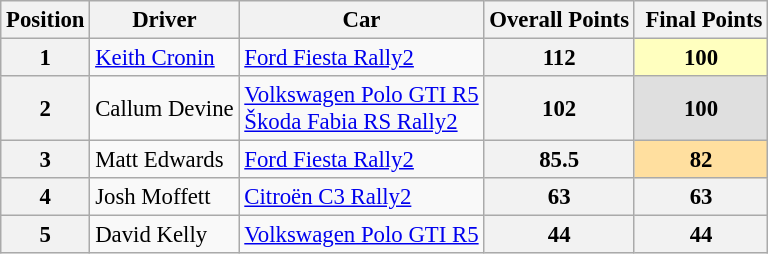<table class="wikitable" style="font-size: 95%;">
<tr>
<th valign="middle">Position</th>
<th valign="middle">Driver</th>
<th valign="middle">Car</th>
<th valign="middle">Overall Points</th>
<th valign="middle"> Final Points</th>
</tr>
<tr>
<th>1</th>
<td><a href='#'>Keith Cronin</a></td>
<td><a href='#'>Ford Fiesta Rally2</a></td>
<th>112</th>
<th style="background:#ffffbf;">100</th>
</tr>
<tr>
<th>2</th>
<td>Callum Devine</td>
<td><a href='#'>Volkswagen Polo GTI R5</a> <br><a href='#'>Škoda Fabia RS Rally2</a></td>
<th>102</th>
<th style="background:#dfdfdf;">100</th>
</tr>
<tr>
<th>3</th>
<td>Matt Edwards</td>
<td><a href='#'>Ford Fiesta Rally2</a></td>
<th>85.5</th>
<th style="background:#ffdf9f;">82</th>
</tr>
<tr>
<th>4</th>
<td>Josh Moffett</td>
<td><a href='#'>Citroën C3 Rally2</a></td>
<th>63</th>
<th>63</th>
</tr>
<tr>
<th>5</th>
<td>David Kelly</td>
<td><a href='#'>Volkswagen Polo GTI R5</a></td>
<th>44</th>
<th>44</th>
</tr>
</table>
